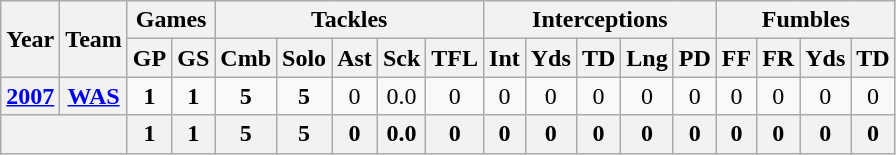<table class="wikitable" style="text-align:center">
<tr>
<th rowspan="2">Year</th>
<th rowspan="2">Team</th>
<th colspan="2">Games</th>
<th colspan="5">Tackles</th>
<th colspan="5">Interceptions</th>
<th colspan="4">Fumbles</th>
</tr>
<tr>
<th>GP</th>
<th>GS</th>
<th>Cmb</th>
<th>Solo</th>
<th>Ast</th>
<th>Sck</th>
<th>TFL</th>
<th>Int</th>
<th>Yds</th>
<th>TD</th>
<th>Lng</th>
<th>PD</th>
<th>FF</th>
<th>FR</th>
<th>Yds</th>
<th>TD</th>
</tr>
<tr>
<th><a href='#'>2007</a></th>
<th><a href='#'>WAS</a></th>
<td><strong>1</strong></td>
<td><strong>1</strong></td>
<td><strong>5</strong></td>
<td><strong>5</strong></td>
<td>0</td>
<td>0.0</td>
<td>0</td>
<td>0</td>
<td>0</td>
<td>0</td>
<td>0</td>
<td>0</td>
<td>0</td>
<td>0</td>
<td>0</td>
<td>0</td>
</tr>
<tr>
<th colspan="2"></th>
<th>1</th>
<th>1</th>
<th>5</th>
<th>5</th>
<th>0</th>
<th>0.0</th>
<th>0</th>
<th>0</th>
<th>0</th>
<th>0</th>
<th>0</th>
<th>0</th>
<th>0</th>
<th>0</th>
<th>0</th>
<th>0</th>
</tr>
</table>
